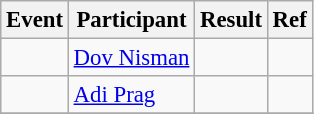<table class="wikitable" style="font-size: 95%;">
<tr>
<th>Event</th>
<th>Participant</th>
<th>Result</th>
<th>Ref</th>
</tr>
<tr>
<td></td>
<td><a href='#'>Dov Nisman</a></td>
<td></td>
<td></td>
</tr>
<tr>
<td></td>
<td><a href='#'>Adi Prag</a></td>
<td></td>
<td></td>
</tr>
<tr>
</tr>
</table>
